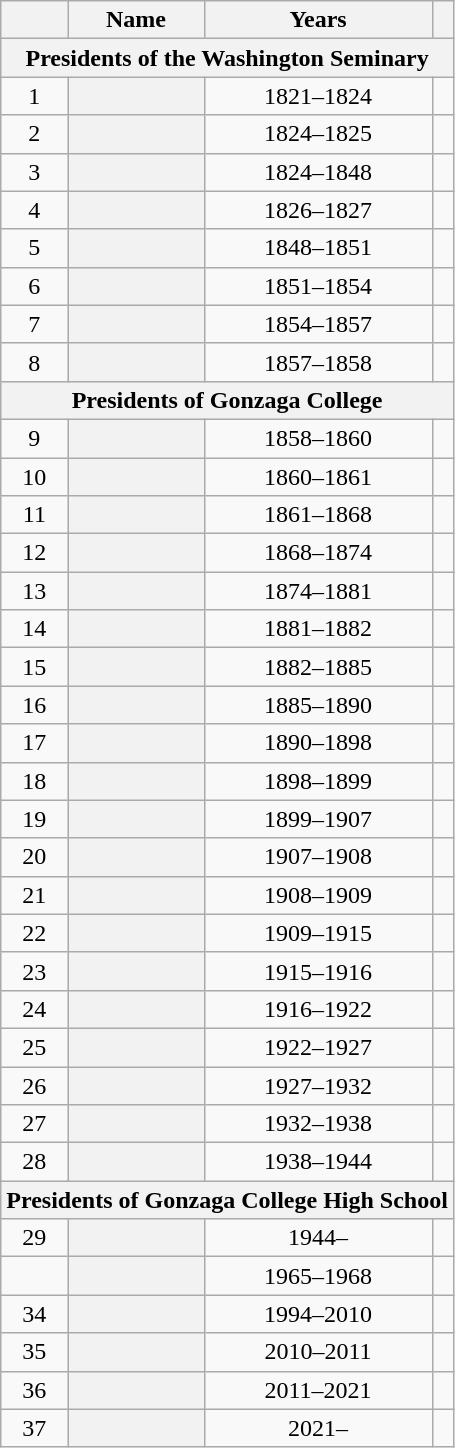<table class="wikitable sortable plainrowheaders">
<tr>
<th scope="col"></th>
<th scope="col">Name</th>
<th scope="col">Years</th>
<th scope="col" class="unsortable"></th>
</tr>
<tr>
<th colspan="4" align="center"><strong>Presidents of the Washington Seminary</strong></th>
</tr>
<tr>
<td align="center">1</td>
<th scope="row"> </th>
<td align="center">1821–1824</td>
<td align="center"></td>
</tr>
<tr>
<td align="center">2</td>
<th scope="row"> </th>
<td align="center">1824–1825</td>
<td align="center"></td>
</tr>
<tr>
<td align="center">3</td>
<th scope="row"> </th>
<td align="center">1824–1848</td>
<td align="center"></td>
</tr>
<tr>
<td align="center">4</td>
<th scope="row"> </th>
<td align="center">1826–1827</td>
<td align="center"></td>
</tr>
<tr>
<td align="center">5</td>
<th scope="row"> </th>
<td align="center">1848–1851</td>
<td align="center"></td>
</tr>
<tr>
<td align="center">6</td>
<th scope="row"> </th>
<td align="center">1851–1854</td>
<td align="center"></td>
</tr>
<tr>
<td align="center">7</td>
<th scope="row"> </th>
<td align="center">1854–1857</td>
<td align="center"></td>
</tr>
<tr>
<td align="center">8</td>
<th scope="row"> </th>
<td align="center">1857–1858</td>
<td align="center"></td>
</tr>
<tr>
<th colspan="4">Presidents of Gonzaga College</th>
</tr>
<tr>
<td align="center">9</td>
<th scope="row"> </th>
<td align="center">1858–1860</td>
<td align="center"></td>
</tr>
<tr>
<td align="center">10</td>
<th scope="row"> </th>
<td align="center">1860–1861</td>
<td align="center"></td>
</tr>
<tr>
<td align="center">11</td>
<th scope="row"> </th>
<td align="center">1861–1868</td>
<td align="center"></td>
</tr>
<tr>
<td align="center">12</td>
<th scope="row"> </th>
<td align="center">1868–1874</td>
<td align="center"></td>
</tr>
<tr>
<td align="center">13</td>
<th scope="row"> </th>
<td align="center">1874–1881</td>
<td align="center"></td>
</tr>
<tr>
<td align="center">14</td>
<th scope="row"> </th>
<td align="center">1881–1882</td>
<td align="center"></td>
</tr>
<tr>
<td align="center">15</td>
<th scope="row"> </th>
<td align="center">1882–1885</td>
<td align="center"></td>
</tr>
<tr>
<td align="center">16</td>
<th scope="row"> </th>
<td align="center">1885–1890</td>
<td align="center"></td>
</tr>
<tr>
<td align="center">17</td>
<th scope="row"> </th>
<td align="center">1890–1898</td>
<td align="center"></td>
</tr>
<tr>
<td align="center">18</td>
<th scope="row"> </th>
<td align="center">1898–1899</td>
<td align="center"></td>
</tr>
<tr>
<td align="center">19</td>
<th scope="row"> </th>
<td align="center">1899–1907</td>
<td align="center"></td>
</tr>
<tr>
<td align="center">20</td>
<th scope="row"> </th>
<td align="center">1907–1908</td>
<td align="center"></td>
</tr>
<tr>
<td align="center">21</td>
<th scope="row"> </th>
<td align="center">1908–1909</td>
<td align="center"></td>
</tr>
<tr>
<td align="center">22</td>
<th scope="row"> </th>
<td align="center">1909–1915</td>
<td align="center"></td>
</tr>
<tr>
<td align="center">23</td>
<th scope="row"> </th>
<td align="center">1915–1916</td>
<td align="center"></td>
</tr>
<tr>
<td align="center">24</td>
<th scope="row"> </th>
<td align="center">1916–1922</td>
<td align="center"></td>
</tr>
<tr>
<td align="center">25</td>
<th scope="row"> </th>
<td align="center">1922–1927</td>
<td align="center"></td>
</tr>
<tr>
<td align="center">26</td>
<th scope="row"> </th>
<td align="center">1927–1932</td>
<td align="center"></td>
</tr>
<tr>
<td align="center">27</td>
<th scope="row"> </th>
<td align="center">1932–1938</td>
<td align="center"></td>
</tr>
<tr>
<td align="center">28</td>
<th scope="row"> </th>
<td align="center">1938–1944</td>
<td align="center"></td>
</tr>
<tr>
<th colspan="4">Presidents of Gonzaga College High School</th>
</tr>
<tr>
<td align="center">29</td>
<th scope="row"> </th>
<td align="center">1944–</td>
<td align="center"></td>
</tr>
<tr>
<td align="center"></td>
<th scope="row"> </th>
<td align="center">1965–1968</td>
<td align="center"></td>
</tr>
<tr>
<td align="center">34</td>
<th scope="row"> </th>
<td align="center">1994–2010</td>
<td align="center"></td>
</tr>
<tr>
<td align="center">35</td>
<th scope="row"> </th>
<td align="center">2010–2011</td>
<td align="center"></td>
</tr>
<tr>
<td align="center">36</td>
<th scope="row"> </th>
<td align="center">2011–2021</td>
<td align="center"></td>
</tr>
<tr>
<td align="center">37</td>
<th scope="row"> </th>
<td align="center">2021–</td>
<td align="center"></td>
</tr>
</table>
